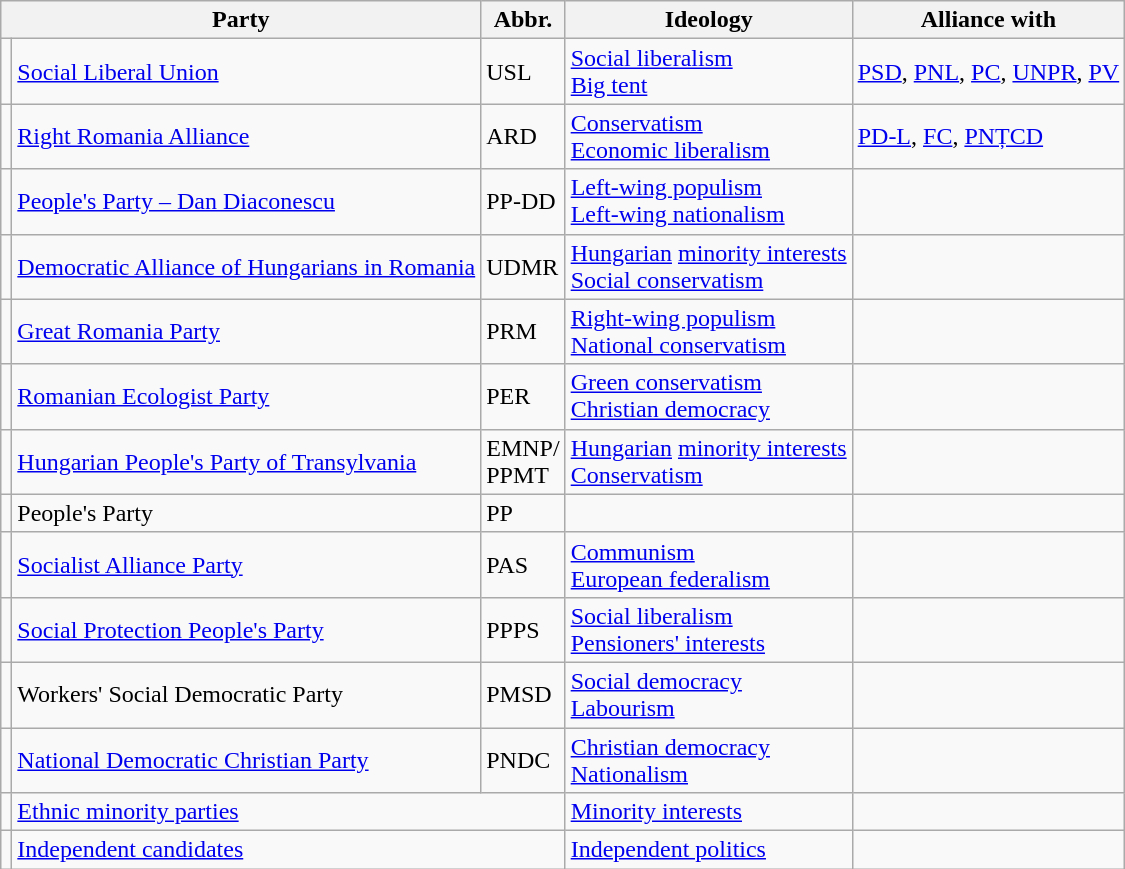<table class="wikitable sortable">
<tr>
<th colspan="2">Party</th>
<th>Abbr.</th>
<th>Ideology</th>
<th>Alliance with</th>
</tr>
<tr>
<td bgcolor=></td>
<td><a href='#'>Social Liberal Union</a></td>
<td>USL</td>
<td><a href='#'>Social liberalism</a><br><a href='#'>Big tent</a></td>
<td><a href='#'>PSD</a>, <a href='#'>PNL</a>, <a href='#'>PC</a>, <a href='#'>UNPR</a>, <a href='#'>PV</a></td>
</tr>
<tr>
<td bgcolor=></td>
<td><a href='#'>Right Romania Alliance</a></td>
<td>ARD</td>
<td><a href='#'>Conservatism</a><br><a href='#'>Economic liberalism</a></td>
<td><a href='#'>PD-L</a>, <a href='#'>FC</a>, <a href='#'>PNȚCD</a></td>
</tr>
<tr>
<td bgcolor=></td>
<td><a href='#'>People's Party – Dan Diaconescu</a></td>
<td>PP-DD</td>
<td><a href='#'>Left-wing populism</a><br><a href='#'>Left-wing nationalism</a></td>
<td></td>
</tr>
<tr>
<td bgcolor=></td>
<td><a href='#'>Democratic Alliance of Hungarians in Romania</a></td>
<td>UDMR</td>
<td><a href='#'>Hungarian</a> <a href='#'>minority interests</a><br><a href='#'>Social conservatism</a></td>
<td></td>
</tr>
<tr>
<td bgcolor=></td>
<td><a href='#'>Great Romania Party</a></td>
<td>PRM</td>
<td><a href='#'>Right-wing populism</a><br><a href='#'>National conservatism</a></td>
<td></td>
</tr>
<tr>
<td bgcolor=></td>
<td><a href='#'>Romanian Ecologist Party</a></td>
<td>PER</td>
<td><a href='#'>Green conservatism</a><br><a href='#'>Christian democracy</a></td>
<td></td>
</tr>
<tr>
<td bgcolor=></td>
<td><a href='#'>Hungarian People's Party of Transylvania</a></td>
<td>EMNP/<br>PPMT</td>
<td><a href='#'>Hungarian</a> <a href='#'>minority interests</a><br><a href='#'>Conservatism</a></td>
<td></td>
</tr>
<tr>
<td bgcolor=></td>
<td>People's Party</td>
<td>PP</td>
<td></td>
<td></td>
</tr>
<tr>
<td bgcolor=></td>
<td><a href='#'>Socialist Alliance Party</a></td>
<td>PAS</td>
<td><a href='#'>Communism</a><br><a href='#'>European federalism</a></td>
<td></td>
</tr>
<tr>
<td bgcolor=></td>
<td><a href='#'>Social Protection People's Party</a></td>
<td>PPPS</td>
<td><a href='#'>Social liberalism</a><br><a href='#'>Pensioners' interests</a></td>
<td></td>
</tr>
<tr>
<td bgcolor=></td>
<td>Workers' Social Democratic Party</td>
<td>PMSD</td>
<td><a href='#'>Social democracy</a><br><a href='#'>Labourism</a></td>
<td></td>
</tr>
<tr>
<td bgcolor=></td>
<td><a href='#'>National Democratic Christian Party</a></td>
<td>PNDC</td>
<td><a href='#'>Christian democracy</a><br><a href='#'>Nationalism</a></td>
<td></td>
</tr>
<tr>
<td bgcolor=></td>
<td colspan="2"><a href='#'>Ethnic minority parties</a></td>
<td><a href='#'>Minority interests</a></td>
<td></td>
</tr>
<tr>
<td bgcolor=></td>
<td colspan="2"><a href='#'>Independent candidates</a></td>
<td><a href='#'>Independent politics</a></td>
<td></td>
</tr>
</table>
